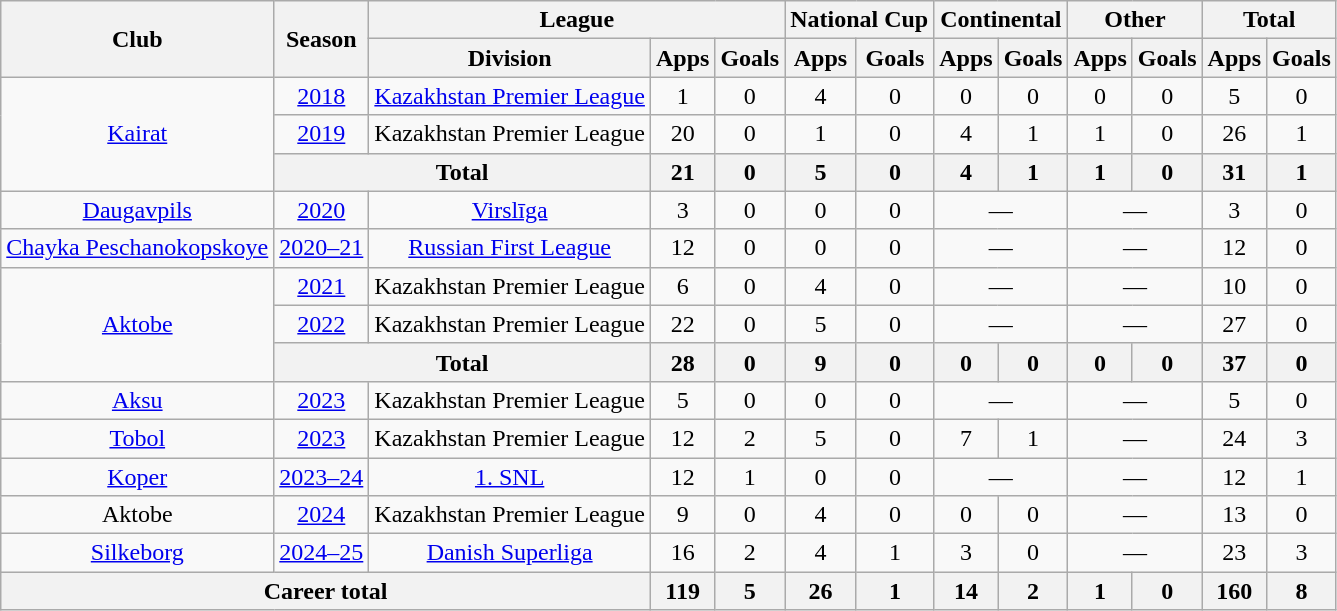<table class="wikitable" style="text-align:center">
<tr>
<th rowspan="2">Club</th>
<th rowspan="2">Season</th>
<th colspan="3">League</th>
<th colspan="2">National Cup</th>
<th colspan="2">Continental</th>
<th colspan="2">Other</th>
<th colspan="2">Total</th>
</tr>
<tr>
<th>Division</th>
<th>Apps</th>
<th>Goals</th>
<th>Apps</th>
<th>Goals</th>
<th>Apps</th>
<th>Goals</th>
<th>Apps</th>
<th>Goals</th>
<th>Apps</th>
<th>Goals</th>
</tr>
<tr>
<td rowspan="3"><a href='#'>Kairat</a></td>
<td><a href='#'>2018</a></td>
<td><a href='#'>Kazakhstan Premier League</a></td>
<td>1</td>
<td>0</td>
<td>4</td>
<td>0</td>
<td>0</td>
<td>0</td>
<td>0</td>
<td>0</td>
<td>5</td>
<td>0</td>
</tr>
<tr>
<td><a href='#'>2019</a></td>
<td>Kazakhstan Premier League</td>
<td>20</td>
<td>0</td>
<td>1</td>
<td>0</td>
<td>4</td>
<td>1</td>
<td>1</td>
<td>0</td>
<td>26</td>
<td>1</td>
</tr>
<tr>
<th colspan="2">Total</th>
<th>21</th>
<th>0</th>
<th>5</th>
<th>0</th>
<th>4</th>
<th>1</th>
<th>1</th>
<th>0</th>
<th>31</th>
<th>1</th>
</tr>
<tr>
<td><a href='#'>Daugavpils</a></td>
<td><a href='#'>2020</a></td>
<td><a href='#'>Virslīga</a></td>
<td>3</td>
<td>0</td>
<td>0</td>
<td>0</td>
<td colspan="2">—</td>
<td colspan="2">—</td>
<td>3</td>
<td>0</td>
</tr>
<tr>
<td><a href='#'>Chayka Peschanokopskoye</a></td>
<td><a href='#'>2020–21</a></td>
<td><a href='#'>Russian First League</a></td>
<td>12</td>
<td>0</td>
<td>0</td>
<td>0</td>
<td colspan="2">—</td>
<td colspan="2">—</td>
<td>12</td>
<td>0</td>
</tr>
<tr>
<td rowspan="3"><a href='#'>Aktobe</a></td>
<td><a href='#'>2021</a></td>
<td>Kazakhstan Premier League</td>
<td>6</td>
<td>0</td>
<td>4</td>
<td>0</td>
<td colspan="2">—</td>
<td colspan="2">—</td>
<td>10</td>
<td>0</td>
</tr>
<tr>
<td><a href='#'>2022</a></td>
<td>Kazakhstan Premier League</td>
<td>22</td>
<td>0</td>
<td>5</td>
<td>0</td>
<td colspan="2">—</td>
<td colspan="2">—</td>
<td>27</td>
<td>0</td>
</tr>
<tr>
<th colspan="2">Total</th>
<th>28</th>
<th>0</th>
<th>9</th>
<th>0</th>
<th>0</th>
<th>0</th>
<th>0</th>
<th>0</th>
<th>37</th>
<th>0</th>
</tr>
<tr>
<td><a href='#'>Aksu</a></td>
<td><a href='#'>2023</a></td>
<td>Kazakhstan Premier League</td>
<td>5</td>
<td>0</td>
<td>0</td>
<td>0</td>
<td colspan="2">—</td>
<td colspan="2">—</td>
<td>5</td>
<td>0</td>
</tr>
<tr>
<td><a href='#'>Tobol</a></td>
<td><a href='#'>2023</a></td>
<td>Kazakhstan Premier League</td>
<td>12</td>
<td>2</td>
<td>5</td>
<td>0</td>
<td>7</td>
<td>1</td>
<td colspan="2">—</td>
<td>24</td>
<td>3</td>
</tr>
<tr>
<td><a href='#'>Koper</a></td>
<td><a href='#'>2023–24</a></td>
<td><a href='#'>1. SNL</a></td>
<td>12</td>
<td>1</td>
<td>0</td>
<td>0</td>
<td colspan="2">—</td>
<td colspan="2">—</td>
<td>12</td>
<td>1</td>
</tr>
<tr>
<td>Aktobe</td>
<td><a href='#'>2024</a></td>
<td>Kazakhstan Premier League</td>
<td>9</td>
<td>0</td>
<td>4</td>
<td>0</td>
<td>0</td>
<td>0</td>
<td colspan="2">—</td>
<td>13</td>
<td>0</td>
</tr>
<tr>
<td><a href='#'>Silkeborg</a></td>
<td><a href='#'>2024–25</a></td>
<td><a href='#'>Danish Superliga</a></td>
<td>16</td>
<td>2</td>
<td>4</td>
<td>1</td>
<td>3</td>
<td>0</td>
<td colspan="2">—</td>
<td>23</td>
<td>3</td>
</tr>
<tr>
<th colspan="3">Career total</th>
<th>119</th>
<th>5</th>
<th>26</th>
<th>1</th>
<th>14</th>
<th>2</th>
<th>1</th>
<th>0</th>
<th>160</th>
<th>8</th>
</tr>
</table>
